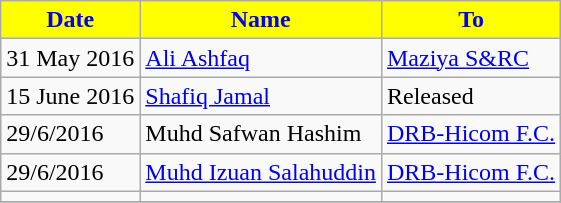<table class="wikitable sortable">
<tr>
<th style="background:Yellow; color:Blue;">Date</th>
<th style="background:Yellow; color:Blue;">Name</th>
<th style="background:Yellow; color:Blue;">To</th>
</tr>
<tr>
<td>31 May 2016</td>
<td> <a href='#'>Ali Ashfaq</a></td>
<td> <a href='#'>Maziya S&RC</a></td>
</tr>
<tr>
<td>15 June 2016</td>
<td> <a href='#'>Shafiq Jamal</a></td>
<td>Released</td>
</tr>
<tr>
<td>29/6/2016</td>
<td> Muhd Safwan Hashim</td>
<td> <a href='#'>DRB-Hicom F.C.</a></td>
</tr>
<tr>
<td>29/6/2016</td>
<td> <a href='#'>Muhd Izuan Salahuddin</a></td>
<td> <a href='#'>DRB-Hicom F.C.</a></td>
</tr>
<tr>
<td></td>
<td></td>
<td></td>
</tr>
<tr>
</tr>
</table>
